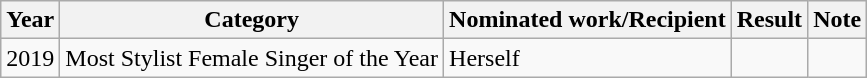<table class="wikitable">
<tr>
<th>Year</th>
<th>Category</th>
<th>Nominated work/Recipient</th>
<th>Result</th>
<th>Note</th>
</tr>
<tr>
<td>2019</td>
<td>Most Stylist Female Singer of the Year</td>
<td>Herself</td>
<td></td>
<td></td>
</tr>
</table>
